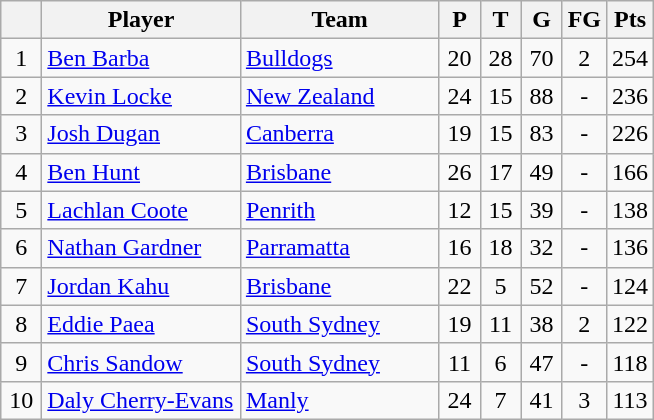<table class="wikitable" style="text-align:center;">
<tr>
<th width=20 abbr="Position"></th>
<th width=125>Player</th>
<th width=125>Team</th>
<th width=20>P</th>
<th width=20>T</th>
<th width=20>G</th>
<th width=20>FG</th>
<th width=20>Pts</th>
</tr>
<tr>
<td>1</td>
<td style="text-align:left;"><a href='#'>Ben Barba</a></td>
<td style="text-align:left;"> <a href='#'>Bulldogs</a></td>
<td>20</td>
<td>28</td>
<td>70</td>
<td>2</td>
<td>254</td>
</tr>
<tr>
<td>2</td>
<td style="text-align:left;"><a href='#'>Kevin Locke</a></td>
<td style="text-align:left;"> <a href='#'>New Zealand</a></td>
<td>24</td>
<td>15</td>
<td>88</td>
<td>-</td>
<td>236</td>
</tr>
<tr>
<td>3</td>
<td style="text-align:left;"><a href='#'>Josh Dugan</a></td>
<td style="text-align:left;"> <a href='#'>Canberra</a></td>
<td>19</td>
<td>15</td>
<td>83</td>
<td>-</td>
<td>226</td>
</tr>
<tr>
<td>4</td>
<td style="text-align:left;"><a href='#'>Ben Hunt</a></td>
<td style="text-align:left;"> <a href='#'>Brisbane</a></td>
<td>26</td>
<td>17</td>
<td>49</td>
<td>-</td>
<td>166</td>
</tr>
<tr>
<td>5</td>
<td style="text-align:left;"><a href='#'>Lachlan Coote</a></td>
<td style="text-align:left;"> <a href='#'>Penrith</a></td>
<td>12</td>
<td>15</td>
<td>39</td>
<td>-</td>
<td>138</td>
</tr>
<tr>
<td>6</td>
<td style="text-align:left;"><a href='#'>Nathan Gardner</a></td>
<td style="text-align:left;"> <a href='#'>Parramatta</a></td>
<td>16</td>
<td>18</td>
<td>32</td>
<td>-</td>
<td>136</td>
</tr>
<tr>
<td>7</td>
<td style="text-align:left;"><a href='#'>Jordan Kahu</a></td>
<td style="text-align:left;"> <a href='#'>Brisbane</a></td>
<td>22</td>
<td>5</td>
<td>52</td>
<td>-</td>
<td>124</td>
</tr>
<tr>
<td>8</td>
<td style="text-align:left;"><a href='#'>Eddie Paea</a></td>
<td style="text-align:left;"> <a href='#'>South Sydney</a></td>
<td>19</td>
<td>11</td>
<td>38</td>
<td>2</td>
<td>122</td>
</tr>
<tr>
<td>9</td>
<td style="text-align:left;"><a href='#'>Chris Sandow</a></td>
<td style="text-align:left;"> <a href='#'>South Sydney</a></td>
<td>11</td>
<td>6</td>
<td>47</td>
<td>-</td>
<td>118</td>
</tr>
<tr>
<td>10</td>
<td style="text-align:left;"><a href='#'>Daly Cherry-Evans</a></td>
<td style="text-align:left;"> <a href='#'>Manly</a></td>
<td>24</td>
<td>7</td>
<td>41</td>
<td>3</td>
<td>113</td>
</tr>
</table>
